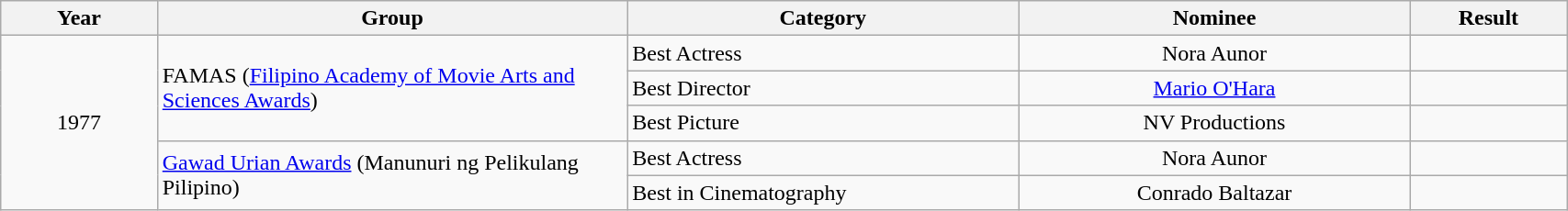<table | width="90%" class="wikitable sortable">
<tr>
<th width="10%">Year</th>
<th width="30%">Group</th>
<th width="25%">Category</th>
<th width="25%">Nominee</th>
<th width="10%">Result</th>
</tr>
<tr>
<td rowspan="5" align="center">1977</td>
<td rowspan="3" align="left">FAMAS (<a href='#'>Filipino Academy of Movie Arts and Sciences Awards</a>)</td>
<td align="left">Best Actress</td>
<td align="center">Nora Aunor</td>
<td></td>
</tr>
<tr>
<td align="left">Best Director</td>
<td align="center"><a href='#'>Mario O'Hara</a></td>
<td></td>
</tr>
<tr>
<td align="left">Best Picture</td>
<td align="center">NV Productions</td>
<td></td>
</tr>
<tr>
<td rowspan="2" align="left"><a href='#'>Gawad Urian Awards</a> (Manunuri ng Pelikulang Pilipino)</td>
<td align="left">Best Actress</td>
<td align="center">Nora Aunor</td>
<td></td>
</tr>
<tr>
<td align="left">Best in Cinematography</td>
<td align="center">Conrado Baltazar</td>
<td></td>
</tr>
</table>
